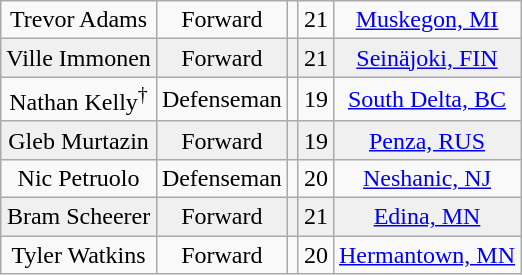<table class="wikitable">
<tr align="center" bgcolor="">
<td>Trevor Adams</td>
<td>Forward</td>
<td></td>
<td>21</td>
<td><a href='#'>Muskegon, MI</a></td>
</tr>
<tr align="center" bgcolor="f0f0f0">
<td>Ville Immonen</td>
<td>Forward</td>
<td></td>
<td>21</td>
<td><a href='#'>Seinäjoki, FIN</a></td>
</tr>
<tr align="center" bgcolor="">
<td>Nathan Kelly<sup>†</sup></td>
<td>Defenseman</td>
<td></td>
<td>19</td>
<td><a href='#'>South Delta, BC</a></td>
</tr>
<tr align="center" bgcolor="f0f0f0">
<td>Gleb Murtazin</td>
<td>Forward</td>
<td></td>
<td>19</td>
<td><a href='#'>Penza, RUS</a></td>
</tr>
<tr align="center" bgcolor="">
<td>Nic Petruolo</td>
<td>Defenseman</td>
<td></td>
<td>20</td>
<td><a href='#'>Neshanic, NJ</a></td>
</tr>
<tr align="center" bgcolor="f0f0f0">
<td>Bram Scheerer</td>
<td>Forward</td>
<td></td>
<td>21</td>
<td><a href='#'>Edina, MN</a></td>
</tr>
<tr align="center" bgcolor="">
<td>Tyler Watkins</td>
<td>Forward</td>
<td></td>
<td>20</td>
<td><a href='#'>Hermantown, MN</a></td>
</tr>
</table>
